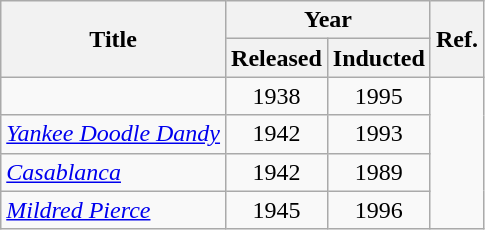<table class="wikitable sortable">
<tr>
<th scope="col" rowspan=2>Title</th>
<th scope="col" colspan=2>Year</th>
<th scope="col" rowspan=2 class="unsortable">Ref.</th>
</tr>
<tr>
<th scope="col">Released</th>
<th scope="col">Inducted</th>
</tr>
<tr>
<td scope="row"><em></em></td>
<td align=center>1938</td>
<td align=center>1995</td>
<td rowspan=4></td>
</tr>
<tr>
<td scope="row"><em><a href='#'>Yankee Doodle Dandy</a></em></td>
<td align=center>1942</td>
<td align=center>1993</td>
</tr>
<tr>
<td scope="row"><em><a href='#'>Casablanca</a></em></td>
<td align=center>1942</td>
<td align=center>1989</td>
</tr>
<tr>
<td scope="row"><em><a href='#'>Mildred Pierce</a></em></td>
<td align=center>1945</td>
<td align=center>1996</td>
</tr>
</table>
